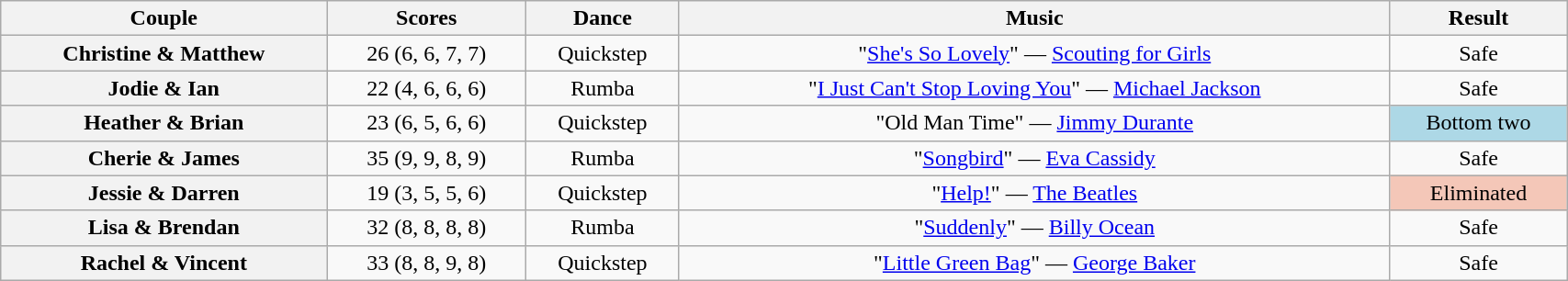<table class="wikitable sortable" style="text-align:center; width:90%">
<tr>
<th scope="col">Couple</th>
<th scope="col">Scores</th>
<th scope="col" class="unsortable">Dance</th>
<th scope="col" class="unsortable">Music</th>
<th scope="col" class="unsortable">Result</th>
</tr>
<tr>
<th scope="row">Christine & Matthew</th>
<td>26 (6, 6, 7, 7)</td>
<td>Quickstep</td>
<td>"<a href='#'>She's So Lovely</a>" — <a href='#'>Scouting for Girls</a></td>
<td>Safe</td>
</tr>
<tr>
<th scope="row">Jodie & Ian</th>
<td>22 (4, 6, 6, 6)</td>
<td>Rumba</td>
<td>"<a href='#'>I Just Can't Stop Loving You</a>" — <a href='#'>Michael Jackson</a></td>
<td>Safe</td>
</tr>
<tr>
<th scope="row">Heather & Brian</th>
<td>23 (6, 5, 6, 6)</td>
<td>Quickstep</td>
<td>"Old Man Time" — <a href='#'>Jimmy Durante</a></td>
<td bgcolor="lightblue">Bottom two</td>
</tr>
<tr>
<th scope="row">Cherie & James</th>
<td>35 (9, 9, 8, 9)</td>
<td>Rumba</td>
<td>"<a href='#'>Songbird</a>" — <a href='#'>Eva Cassidy</a></td>
<td>Safe</td>
</tr>
<tr>
<th scope="row">Jessie & Darren</th>
<td>19 (3, 5, 5, 6)</td>
<td>Quickstep</td>
<td>"<a href='#'>Help!</a>" — <a href='#'>The Beatles</a></td>
<td bgcolor="f4c7b8">Eliminated</td>
</tr>
<tr>
<th scope="row">Lisa & Brendan</th>
<td>32 (8, 8, 8, 8)</td>
<td>Rumba</td>
<td>"<a href='#'>Suddenly</a>" — <a href='#'>Billy Ocean</a></td>
<td>Safe</td>
</tr>
<tr>
<th scope="row">Rachel & Vincent</th>
<td>33 (8, 8, 9, 8)</td>
<td>Quickstep</td>
<td>"<a href='#'>Little Green Bag</a>" — <a href='#'>George Baker</a></td>
<td>Safe</td>
</tr>
</table>
